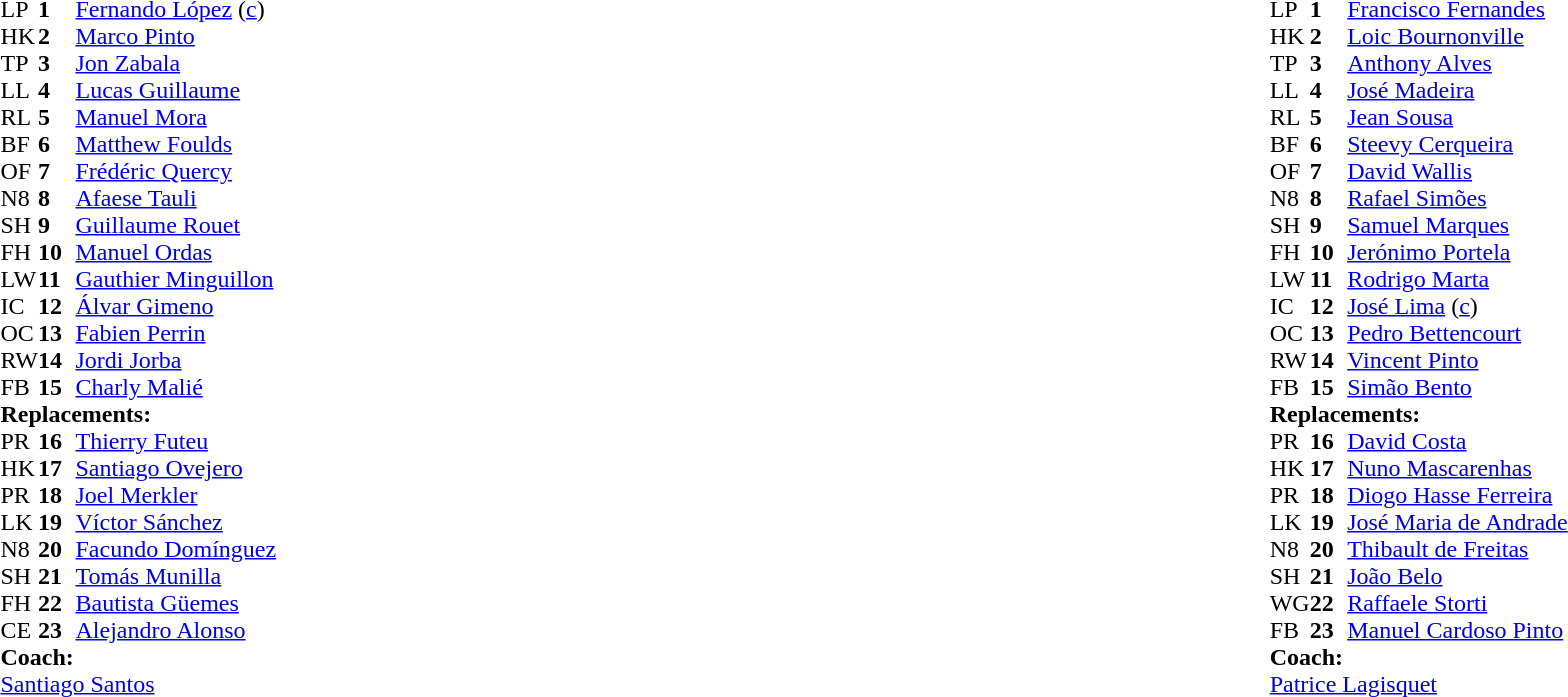<table style="width:100%">
<tr>
<td style="vertical-align:top; width:50%"><br><table cellspacing="0" cellpadding="0">
<tr>
<th width="25"></th>
<th width="25"></th>
</tr>
<tr>
<td>LP</td>
<td><strong>1</strong></td>
<td><a href='#'>Fernando López</a> (<a href='#'>c</a>)</td>
<td></td>
<td></td>
</tr>
<tr>
<td>HK</td>
<td><strong>2</strong></td>
<td><a href='#'>Marco Pinto</a></td>
<td> </td>
<td></td>
</tr>
<tr>
<td>TP</td>
<td><strong>3</strong></td>
<td><a href='#'>Jon Zabala</a></td>
<td></td>
<td></td>
</tr>
<tr>
<td>LL</td>
<td><strong>4</strong></td>
<td><a href='#'>Lucas Guillaume</a></td>
<td></td>
<td></td>
</tr>
<tr>
<td>RL</td>
<td><strong>5</strong></td>
<td><a href='#'>Manuel Mora</a></td>
<td></td>
<td></td>
</tr>
<tr>
<td>BF</td>
<td><strong>6</strong></td>
<td><a href='#'>Matthew Foulds</a></td>
<td></td>
<td></td>
</tr>
<tr>
<td>OF</td>
<td><strong>7</strong></td>
<td><a href='#'>Frédéric Quercy</a></td>
<td></td>
<td></td>
</tr>
<tr>
<td>N8</td>
<td><strong>8</strong></td>
<td><a href='#'>Afaese Tauli</a></td>
<td></td>
<td></td>
</tr>
<tr>
<td>SH</td>
<td><strong>9</strong></td>
<td><a href='#'>Guillaume Rouet</a></td>
<td></td>
<td></td>
</tr>
<tr>
<td>FH</td>
<td><strong>10</strong></td>
<td><a href='#'>Manuel Ordas</a></td>
<td></td>
<td></td>
</tr>
<tr>
<td>LW</td>
<td><strong>11</strong></td>
<td><a href='#'>Gauthier Minguillon</a></td>
<td></td>
<td></td>
</tr>
<tr>
<td>IC</td>
<td><strong>12</strong></td>
<td><a href='#'>Álvar Gimeno</a></td>
<td></td>
<td></td>
</tr>
<tr>
<td>OC</td>
<td><strong>13</strong></td>
<td><a href='#'>Fabien Perrin</a></td>
<td></td>
<td></td>
</tr>
<tr>
<td>RW</td>
<td><strong>14</strong></td>
<td><a href='#'>Jordi Jorba</a></td>
<td></td>
<td></td>
</tr>
<tr>
<td>FB</td>
<td><strong>15</strong></td>
<td><a href='#'>Charly Malié</a></td>
<td></td>
<td></td>
</tr>
<tr>
<td colspan="4"><strong>Replacements:</strong></td>
</tr>
<tr>
<td>PR</td>
<td><strong>16</strong></td>
<td><a href='#'>Thierry Futeu</a></td>
<td></td>
<td></td>
</tr>
<tr>
<td>HK</td>
<td><strong>17</strong></td>
<td><a href='#'>Santiago Ovejero</a></td>
<td> </td>
<td></td>
</tr>
<tr>
<td>PR</td>
<td><strong>18</strong></td>
<td><a href='#'>Joel Merkler</a></td>
<td></td>
<td></td>
</tr>
<tr>
<td>LK</td>
<td><strong>19</strong></td>
<td><a href='#'>Víctor Sánchez</a></td>
<td></td>
<td></td>
</tr>
<tr>
<td>N8</td>
<td><strong>20</strong></td>
<td><a href='#'>Facundo Domínguez</a></td>
<td></td>
<td></td>
</tr>
<tr>
<td>SH</td>
<td><strong>21</strong></td>
<td><a href='#'>Tomás Munilla</a></td>
<td></td>
<td></td>
</tr>
<tr>
<td>FH</td>
<td><strong>22</strong></td>
<td><a href='#'>Bautista Güemes</a></td>
<td></td>
<td></td>
</tr>
<tr>
<td>CE</td>
<td><strong>23</strong></td>
<td><a href='#'>Alejandro Alonso</a></td>
<td></td>
<td></td>
</tr>
<tr>
<td colspan="4"><strong>Coach:</strong></td>
</tr>
<tr>
<td colspan="4"><a href='#'>Santiago Santos</a></td>
</tr>
</table>
</td>
<td style="vertical-align:top"></td>
<td style="vertical-align:top; width:50%"><br><table cellspacing="0" cellpadding="0" style="margin:auto">
<tr>
<th width="25"></th>
<th width="25"></th>
</tr>
<tr>
<td>LP</td>
<td><strong>1</strong></td>
<td><a href='#'>Francisco Fernandes</a></td>
<td></td>
<td></td>
</tr>
<tr>
<td>HK</td>
<td><strong>2</strong></td>
<td><a href='#'>Loic Bournonville</a></td>
<td></td>
<td></td>
</tr>
<tr>
<td>TP</td>
<td><strong>3</strong></td>
<td><a href='#'>Anthony Alves</a></td>
<td></td>
<td></td>
</tr>
<tr>
<td>LL</td>
<td><strong>4</strong></td>
<td><a href='#'>José Madeira</a></td>
<td></td>
<td></td>
</tr>
<tr>
<td>RL</td>
<td><strong>5</strong></td>
<td><a href='#'>Jean Sousa</a></td>
<td></td>
<td></td>
</tr>
<tr>
<td>BF</td>
<td><strong>6</strong></td>
<td><a href='#'>Steevy Cerqueira</a></td>
<td></td>
<td></td>
</tr>
<tr>
<td>OF</td>
<td><strong>7</strong></td>
<td><a href='#'>David Wallis</a></td>
<td></td>
<td></td>
</tr>
<tr>
<td>N8</td>
<td><strong>8</strong></td>
<td><a href='#'>Rafael Simões</a></td>
<td>   </td>
<td></td>
</tr>
<tr>
<td>SH</td>
<td><strong>9</strong></td>
<td><a href='#'>Samuel Marques</a></td>
<td></td>
<td></td>
</tr>
<tr>
<td>FH</td>
<td><strong>10</strong></td>
<td><a href='#'>Jerónimo Portela</a></td>
<td></td>
<td></td>
</tr>
<tr>
<td>LW</td>
<td><strong>11</strong></td>
<td><a href='#'>Rodrigo Marta</a></td>
<td></td>
<td></td>
</tr>
<tr>
<td>IC</td>
<td><strong>12</strong></td>
<td><a href='#'>José Lima</a> (<a href='#'>c</a>)</td>
<td></td>
<td></td>
</tr>
<tr>
<td>OC</td>
<td><strong>13</strong></td>
<td><a href='#'>Pedro Bettencourt</a></td>
<td></td>
<td></td>
</tr>
<tr>
<td>RW</td>
<td><strong>14</strong></td>
<td><a href='#'>Vincent Pinto</a></td>
<td></td>
<td></td>
</tr>
<tr>
<td>FB</td>
<td><strong>15</strong></td>
<td><a href='#'>Simão Bento</a></td>
<td></td>
<td></td>
</tr>
<tr>
<td colspan="4"><strong>Replacements:</strong></td>
</tr>
<tr>
<td>PR</td>
<td><strong>16</strong></td>
<td><a href='#'>David Costa</a></td>
<td></td>
<td></td>
</tr>
<tr>
<td>HK</td>
<td><strong>17</strong></td>
<td><a href='#'>Nuno Mascarenhas</a></td>
<td></td>
<td></td>
</tr>
<tr>
<td>PR</td>
<td><strong>18</strong></td>
<td><a href='#'>Diogo Hasse Ferreira</a></td>
<td></td>
<td></td>
</tr>
<tr>
<td>LK</td>
<td><strong>19</strong></td>
<td><a href='#'>José Maria de Andrade</a></td>
<td></td>
<td></td>
</tr>
<tr>
<td>N8</td>
<td><strong>20</strong></td>
<td><a href='#'>Thibault de Freitas</a></td>
<td>  </td>
<td></td>
</tr>
<tr>
<td>SH</td>
<td><strong>21</strong></td>
<td><a href='#'>João Belo</a></td>
<td></td>
<td></td>
</tr>
<tr>
<td>WG</td>
<td><strong>22</strong></td>
<td><a href='#'>Raffaele Storti</a></td>
<td></td>
<td></td>
</tr>
<tr>
<td>FB</td>
<td><strong>23</strong></td>
<td><a href='#'>Manuel Cardoso Pinto</a></td>
<td></td>
<td></td>
</tr>
<tr>
<td colspan="4"><strong>Coach:</strong></td>
</tr>
<tr>
<td colspan="4"><a href='#'>Patrice Lagisquet</a></td>
</tr>
</table>
</td>
</tr>
</table>
